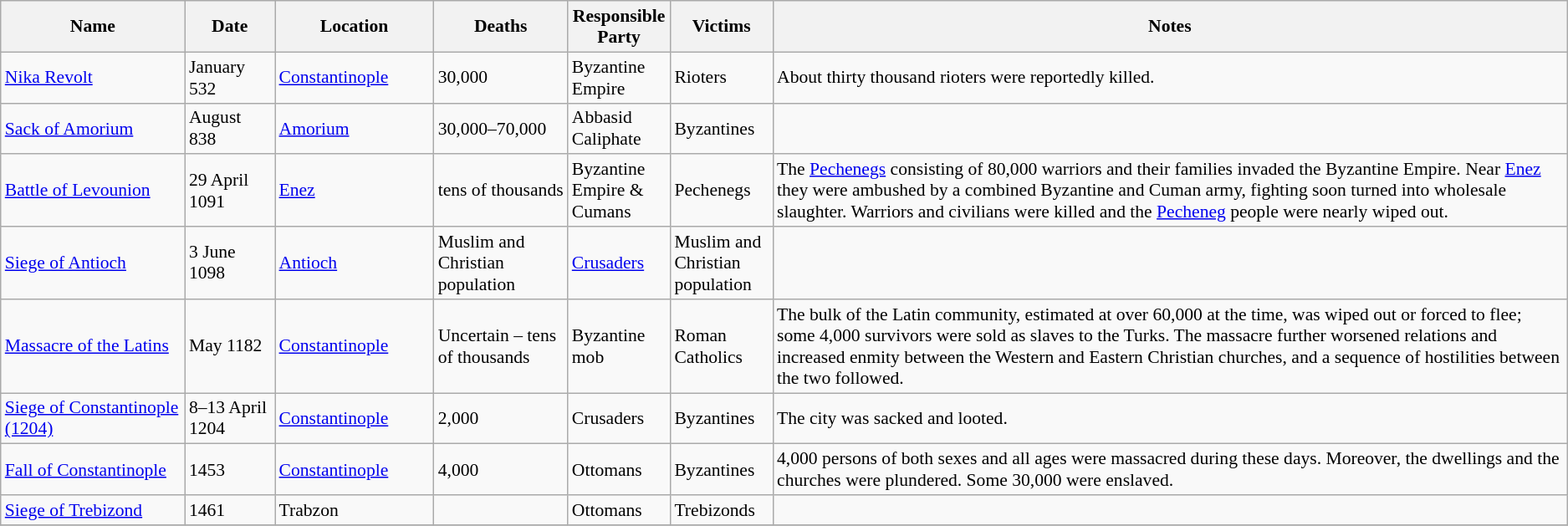<table class="sortable wikitable" style="font-size:90%;">
<tr>
<th style="width:140px;">Name</th>
<th style="width:65px;">Date</th>
<th style="width:120px;">Location</th>
<th style="width:100px;">Deaths</th>
<th style="width:75px;">Responsible Party</th>
<th style="width:75px;">Victims</th>
<th class="unsortable">Notes</th>
</tr>
<tr>
<td><a href='#'>Nika Revolt</a></td>
<td>January 532</td>
<td><a href='#'>Constantinople</a></td>
<td>30,000</td>
<td>Byzantine Empire</td>
<td>Rioters</td>
<td>About thirty thousand rioters were reportedly killed.</td>
</tr>
<tr>
<td><a href='#'>Sack of Amorium</a></td>
<td>August 838</td>
<td><a href='#'>Amorium</a></td>
<td>30,000–70,000</td>
<td>Abbasid Caliphate</td>
<td>Byzantines</td>
</tr>
<tr>
<td><a href='#'>Battle of Levounion</a></td>
<td>29 April 1091</td>
<td><a href='#'>Enez</a></td>
<td>tens of thousands</td>
<td>Byzantine Empire & Cumans</td>
<td>Pechenegs</td>
<td>The <a href='#'>Pechenegs</a> consisting of 80,000 warriors and their families invaded the Byzantine Empire. Near <a href='#'>Enez</a> they were ambushed by a combined Byzantine and Cuman army, fighting soon turned into wholesale slaughter. Warriors and civilians were killed and the <a href='#'>Pecheneg</a> people were nearly wiped out.</td>
</tr>
<tr>
<td><a href='#'>Siege of Antioch</a></td>
<td>3 June 1098</td>
<td><a href='#'>Antioch</a></td>
<td>Muslim and Christian population</td>
<td><a href='#'>Crusaders</a></td>
<td>Muslim and Christian population</td>
<td></td>
</tr>
<tr>
<td><a href='#'>Massacre of the Latins</a></td>
<td>May 1182</td>
<td><a href='#'>Constantinople</a></td>
<td>Uncertain – tens of thousands</td>
<td>Byzantine mob</td>
<td>Roman Catholics</td>
<td>The bulk of the Latin community, estimated at over 60,000 at the time, was wiped out or forced to flee; some 4,000 survivors were sold as slaves to the Turks. The massacre further worsened relations and increased enmity between the Western and Eastern Christian churches, and a sequence of hostilities between the two followed.</td>
</tr>
<tr>
<td><a href='#'>Siege of Constantinople (1204)</a></td>
<td>8–13 April 1204</td>
<td><a href='#'>Constantinople</a></td>
<td>2,000</td>
<td>Crusaders</td>
<td>Byzantines</td>
<td>The city was sacked and looted.</td>
</tr>
<tr>
<td><a href='#'>Fall of Constantinople</a></td>
<td>1453</td>
<td><a href='#'>Constantinople</a></td>
<td>4,000</td>
<td>Ottomans</td>
<td>Byzantines</td>
<td>4,000 persons of both sexes and all ages were massacred during these days. Moreover, the dwellings and the churches were plundered. Some 30,000 were enslaved.</td>
</tr>
<tr>
<td><a href='#'>Siege of Trebizond</a></td>
<td>1461</td>
<td>Trabzon</td>
<td></td>
<td>Ottomans</td>
<td>Trebizonds</td>
<td></td>
</tr>
<tr>
</tr>
</table>
